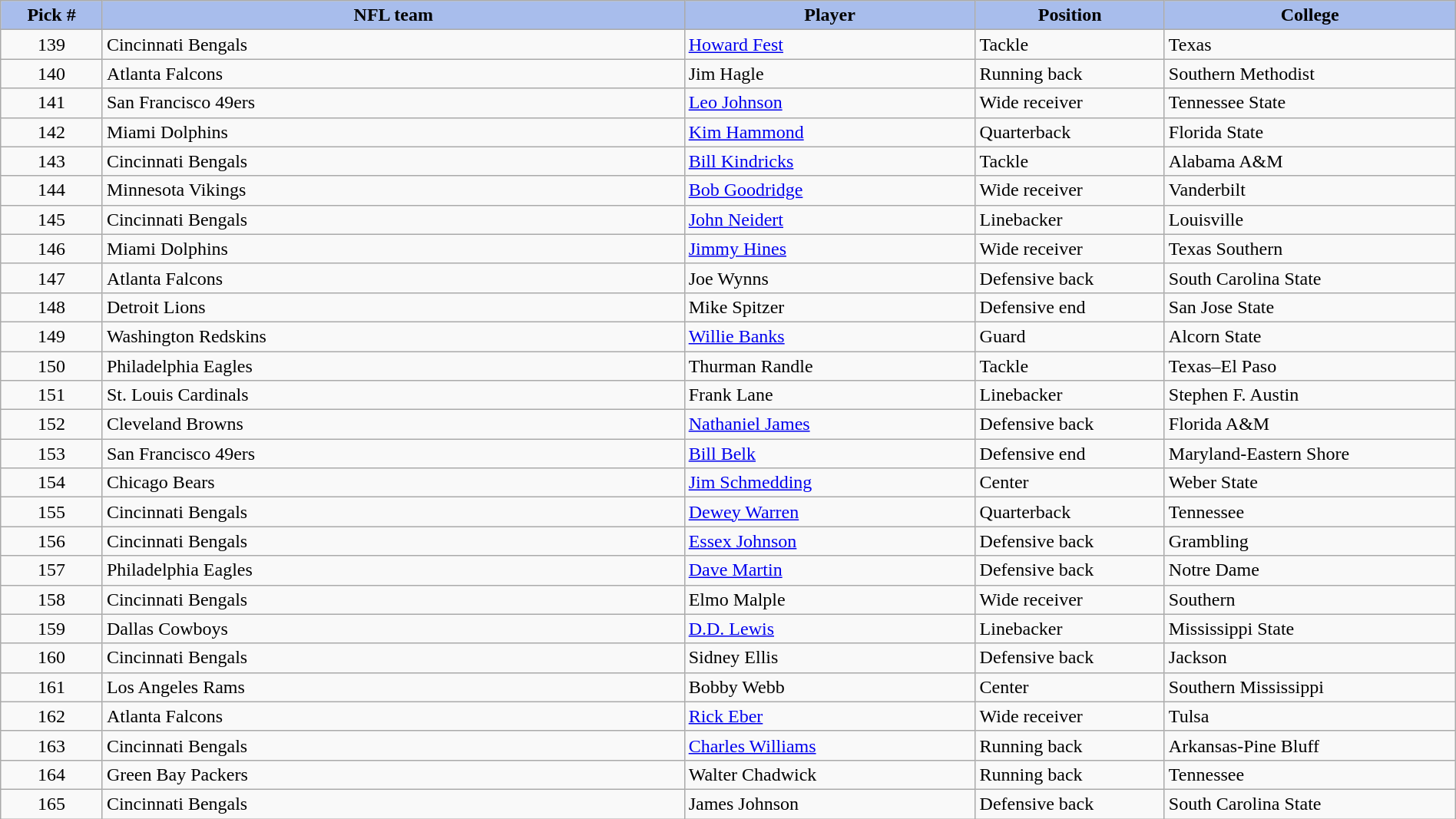<table class="wikitable sortable sortable" style="width: 100%">
<tr>
<th style="background:#A8BDEC;" width=7%>Pick #</th>
<th width=40% style="background:#A8BDEC;">NFL team</th>
<th width=20% style="background:#A8BDEC;">Player</th>
<th width=13% style="background:#A8BDEC;">Position</th>
<th style="background:#A8BDEC;">College</th>
</tr>
<tr>
<td align=center>139</td>
<td>Cincinnati Bengals</td>
<td><a href='#'>Howard Fest</a></td>
<td>Tackle</td>
<td>Texas</td>
</tr>
<tr>
<td align=center>140</td>
<td>Atlanta Falcons</td>
<td>Jim Hagle</td>
<td>Running back</td>
<td>Southern Methodist</td>
</tr>
<tr>
<td align=center>141</td>
<td>San Francisco 49ers</td>
<td><a href='#'>Leo Johnson</a></td>
<td>Wide receiver</td>
<td>Tennessee State</td>
</tr>
<tr>
<td align=center>142</td>
<td>Miami Dolphins</td>
<td><a href='#'>Kim Hammond</a></td>
<td>Quarterback</td>
<td>Florida State</td>
</tr>
<tr>
<td align=center>143</td>
<td>Cincinnati Bengals</td>
<td><a href='#'>Bill Kindricks</a></td>
<td>Tackle</td>
<td>Alabama A&M</td>
</tr>
<tr>
<td align=center>144</td>
<td>Minnesota Vikings</td>
<td><a href='#'>Bob Goodridge</a></td>
<td>Wide receiver</td>
<td>Vanderbilt</td>
</tr>
<tr>
<td align=center>145</td>
<td>Cincinnati Bengals</td>
<td><a href='#'>John Neidert</a></td>
<td>Linebacker</td>
<td>Louisville</td>
</tr>
<tr>
<td align=center>146</td>
<td>Miami Dolphins</td>
<td><a href='#'>Jimmy Hines</a></td>
<td>Wide receiver</td>
<td>Texas Southern</td>
</tr>
<tr>
<td align=center>147</td>
<td>Atlanta Falcons</td>
<td>Joe Wynns</td>
<td>Defensive back</td>
<td>South Carolina State</td>
</tr>
<tr>
<td align=center>148</td>
<td>Detroit Lions</td>
<td>Mike Spitzer</td>
<td>Defensive end</td>
<td>San Jose State</td>
</tr>
<tr>
<td align=center>149</td>
<td>Washington Redskins</td>
<td><a href='#'>Willie Banks</a></td>
<td>Guard</td>
<td>Alcorn State</td>
</tr>
<tr>
<td align=center>150</td>
<td>Philadelphia Eagles</td>
<td>Thurman Randle</td>
<td>Tackle</td>
<td>Texas–El Paso</td>
</tr>
<tr>
<td align=center>151</td>
<td>St. Louis Cardinals</td>
<td>Frank Lane</td>
<td>Linebacker</td>
<td>Stephen F. Austin</td>
</tr>
<tr>
<td align=center>152</td>
<td>Cleveland Browns</td>
<td><a href='#'>Nathaniel James</a></td>
<td>Defensive back</td>
<td>Florida A&M</td>
</tr>
<tr>
<td align=center>153</td>
<td>San Francisco 49ers</td>
<td><a href='#'>Bill Belk</a></td>
<td>Defensive end</td>
<td>Maryland-Eastern Shore</td>
</tr>
<tr>
<td align=center>154</td>
<td>Chicago Bears</td>
<td><a href='#'>Jim Schmedding</a></td>
<td>Center</td>
<td>Weber State</td>
</tr>
<tr>
<td align=center>155</td>
<td>Cincinnati Bengals</td>
<td><a href='#'>Dewey Warren</a></td>
<td>Quarterback</td>
<td>Tennessee</td>
</tr>
<tr>
<td align=center>156</td>
<td>Cincinnati Bengals</td>
<td><a href='#'>Essex Johnson</a></td>
<td>Defensive back</td>
<td>Grambling</td>
</tr>
<tr>
<td align=center>157</td>
<td>Philadelphia Eagles</td>
<td><a href='#'>Dave Martin</a></td>
<td>Defensive back</td>
<td>Notre Dame</td>
</tr>
<tr>
<td align=center>158</td>
<td>Cincinnati Bengals</td>
<td>Elmo Malple</td>
<td>Wide receiver</td>
<td>Southern</td>
</tr>
<tr>
<td align=center>159</td>
<td>Dallas Cowboys</td>
<td><a href='#'>D.D. Lewis</a></td>
<td>Linebacker</td>
<td>Mississippi State</td>
</tr>
<tr>
<td align=center>160</td>
<td>Cincinnati Bengals</td>
<td>Sidney Ellis</td>
<td>Defensive back</td>
<td>Jackson</td>
</tr>
<tr>
<td align=center>161</td>
<td>Los Angeles Rams</td>
<td>Bobby Webb</td>
<td>Center</td>
<td>Southern Mississippi</td>
</tr>
<tr>
<td align=center>162</td>
<td>Atlanta Falcons</td>
<td><a href='#'>Rick Eber</a></td>
<td>Wide receiver</td>
<td>Tulsa</td>
</tr>
<tr>
<td align=center>163</td>
<td>Cincinnati Bengals</td>
<td><a href='#'>Charles Williams</a></td>
<td>Running back</td>
<td>Arkansas-Pine Bluff</td>
</tr>
<tr>
<td align=center>164</td>
<td>Green Bay Packers</td>
<td>Walter Chadwick</td>
<td>Running back</td>
<td>Tennessee</td>
</tr>
<tr>
<td align=center>165</td>
<td>Cincinnati Bengals</td>
<td>James Johnson</td>
<td>Defensive back</td>
<td>South Carolina State</td>
</tr>
</table>
